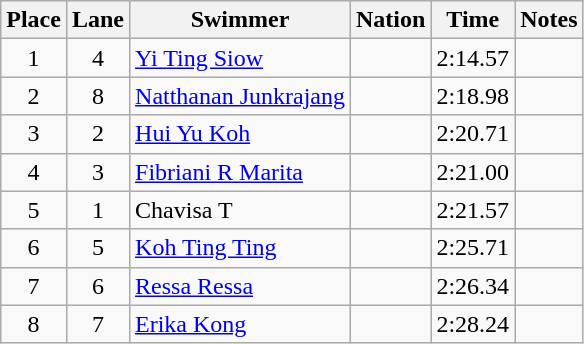<table class="wikitable sortable" style="text-align:center">
<tr>
<th>Place</th>
<th>Lane</th>
<th>Swimmer</th>
<th>Nation</th>
<th>Time</th>
<th>Notes</th>
</tr>
<tr>
<td>1</td>
<td>4</td>
<td align=left><a href='#'>Yi Ting Siow</a></td>
<td align=left></td>
<td>2:14.57</td>
<td></td>
</tr>
<tr>
<td>2</td>
<td>8</td>
<td align=left><a href='#'>Natthanan Junkrajang</a></td>
<td align=left></td>
<td>2:18.98</td>
<td></td>
</tr>
<tr>
<td>3</td>
<td>2</td>
<td align=left><a href='#'>Hui Yu Koh</a></td>
<td align=left></td>
<td>2:20.71</td>
<td></td>
</tr>
<tr>
<td>4</td>
<td>3</td>
<td align=left><a href='#'>Fibriani R Marita</a></td>
<td align=left></td>
<td>2:21.00</td>
<td></td>
</tr>
<tr>
<td>5</td>
<td>1</td>
<td align=left>Chavisa T</td>
<td align=left></td>
<td>2:21.57</td>
<td></td>
</tr>
<tr>
<td>6</td>
<td>5</td>
<td align=left><a href='#'>Koh Ting Ting</a></td>
<td align=left></td>
<td>2:25.71</td>
<td></td>
</tr>
<tr>
<td>7</td>
<td>6</td>
<td align=left><a href='#'>Ressa Ressa</a></td>
<td align=left></td>
<td>2:26.34</td>
<td></td>
</tr>
<tr>
<td>8</td>
<td>7</td>
<td align=left><a href='#'>Erika Kong</a></td>
<td align=left></td>
<td>2:28.24</td>
<td></td>
</tr>
</table>
